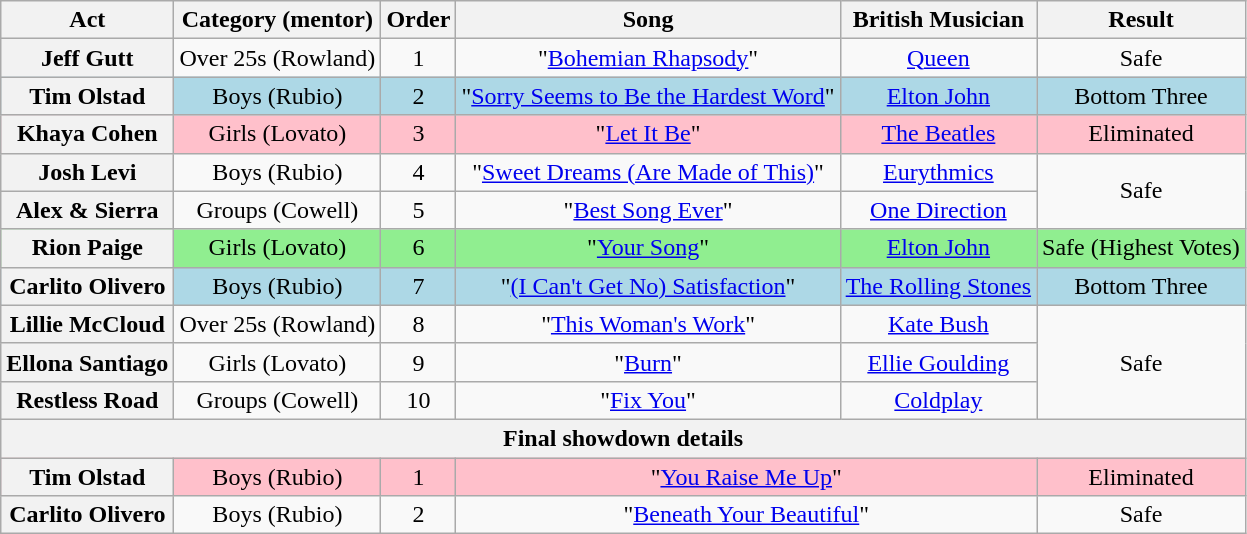<table class="wikitable plainrowheaders" style="text-align:center;">
<tr>
<th scope="col">Act</th>
<th scope="col">Category (mentor)</th>
<th scope="col">Order</th>
<th scope="col">Song</th>
<th scope="col">British Musician</th>
<th scope="col">Result</th>
</tr>
<tr>
<th scope="row">Jeff Gutt</th>
<td>Over 25s (Rowland)</td>
<td>1</td>
<td>"<a href='#'>Bohemian Rhapsody</a>"</td>
<td><a href='#'>Queen</a></td>
<td>Safe</td>
</tr>
<tr style="background:lightblue;">
<th scope="row">Tim Olstad</th>
<td>Boys (Rubio)</td>
<td>2</td>
<td>"<a href='#'>Sorry Seems to Be the Hardest Word</a>"</td>
<td><a href='#'>Elton John</a></td>
<td>Bottom Three</td>
</tr>
<tr style="background:pink;">
<th scope="row">Khaya Cohen</th>
<td>Girls (Lovato)</td>
<td>3</td>
<td>"<a href='#'>Let It Be</a>"</td>
<td><a href='#'>The Beatles</a></td>
<td>Eliminated</td>
</tr>
<tr>
<th scope="row">Josh Levi</th>
<td>Boys (Rubio)</td>
<td>4</td>
<td>"<a href='#'>Sweet Dreams (Are Made of This)</a>"</td>
<td><a href='#'>Eurythmics</a></td>
<td rowspan=2>Safe</td>
</tr>
<tr>
<th scope="row">Alex & Sierra</th>
<td>Groups (Cowell)</td>
<td>5</td>
<td>"<a href='#'>Best Song Ever</a>"</td>
<td><a href='#'>One Direction</a></td>
</tr>
<tr style="background:lightgreen;">
<th scope="row">Rion Paige</th>
<td>Girls (Lovato)</td>
<td>6</td>
<td>"<a href='#'>Your Song</a>"</td>
<td><a href='#'>Elton John</a></td>
<td>Safe (Highest Votes)</td>
</tr>
<tr style="background:lightblue;">
<th scope="row">Carlito Olivero</th>
<td>Boys (Rubio)</td>
<td>7</td>
<td>"<a href='#'>(I Can't Get No) Satisfaction</a>"</td>
<td><a href='#'>The Rolling Stones</a></td>
<td>Bottom Three</td>
</tr>
<tr>
<th scope="row">Lillie McCloud</th>
<td>Over 25s (Rowland)</td>
<td>8</td>
<td>"<a href='#'>This Woman's Work</a>"</td>
<td><a href='#'>Kate Bush</a></td>
<td rowspan=3>Safe</td>
</tr>
<tr>
<th scope="row">Ellona Santiago</th>
<td>Girls (Lovato)</td>
<td>9</td>
<td>"<a href='#'>Burn</a>"</td>
<td><a href='#'>Ellie Goulding</a></td>
</tr>
<tr>
<th scope="row">Restless Road</th>
<td>Groups (Cowell)</td>
<td>10</td>
<td>"<a href='#'>Fix You</a>"</td>
<td><a href='#'>Coldplay</a></td>
</tr>
<tr>
<th colspan=6>Final showdown details</th>
</tr>
<tr style="background:pink;">
<th scope=row>Tim Olstad</th>
<td>Boys (Rubio)</td>
<td>1</td>
<td colspan="2">"<a href='#'>You Raise Me Up</a>"</td>
<td>Eliminated</td>
</tr>
<tr>
<th scope=row>Carlito Olivero</th>
<td>Boys (Rubio)</td>
<td>2</td>
<td colspan="2">"<a href='#'>Beneath Your Beautiful</a>"</td>
<td>Safe</td>
</tr>
</table>
